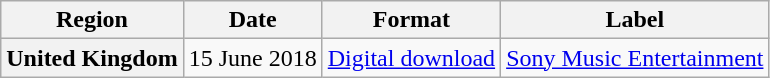<table class="wikitable sortable plainrowheaders">
<tr>
<th>Region</th>
<th>Date</th>
<th>Format</th>
<th>Label</th>
</tr>
<tr>
<th scope="row">United Kingdom</th>
<td>15 June 2018</td>
<td><a href='#'>Digital download</a></td>
<td><a href='#'>Sony Music Entertainment</a></td>
</tr>
</table>
